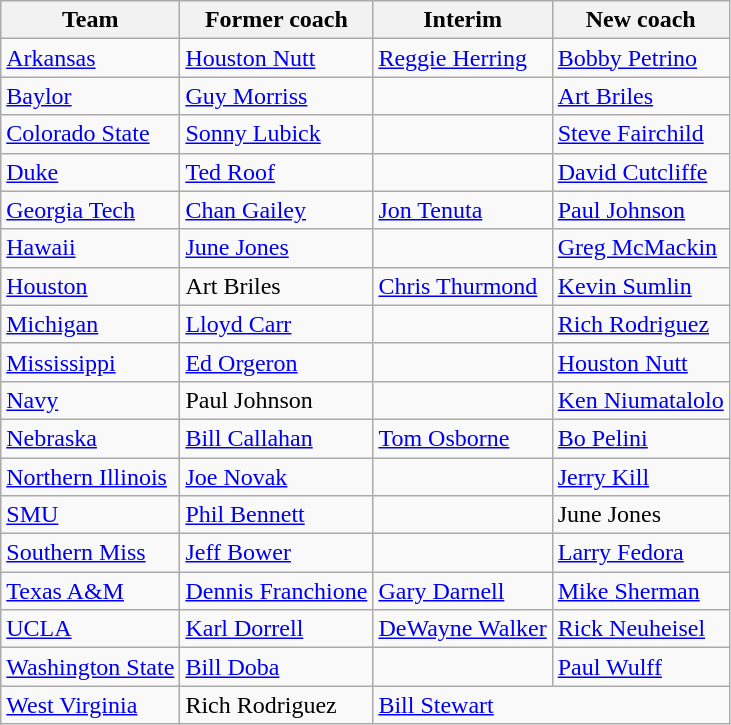<table class="wikitable" white-space:nowrap;">
<tr>
<th>Team</th>
<th>Former coach</th>
<th>Interim</th>
<th>New coach</th>
</tr>
<tr>
<td><a href='#'>Arkansas</a></td>
<td><a href='#'>Houston Nutt</a></td>
<td><a href='#'>Reggie Herring</a></td>
<td><a href='#'>Bobby Petrino</a></td>
</tr>
<tr>
<td><a href='#'>Baylor</a></td>
<td><a href='#'>Guy Morriss</a></td>
<td> </td>
<td><a href='#'>Art Briles</a></td>
</tr>
<tr>
<td><a href='#'>Colorado State</a></td>
<td><a href='#'>Sonny Lubick</a></td>
<td> </td>
<td><a href='#'>Steve Fairchild</a></td>
</tr>
<tr>
<td><a href='#'>Duke</a></td>
<td><a href='#'>Ted Roof</a></td>
<td> </td>
<td><a href='#'>David Cutcliffe</a></td>
</tr>
<tr>
<td><a href='#'>Georgia Tech</a></td>
<td><a href='#'>Chan Gailey</a></td>
<td><a href='#'>Jon Tenuta</a></td>
<td><a href='#'>Paul Johnson</a></td>
</tr>
<tr>
<td><a href='#'>Hawaii</a></td>
<td><a href='#'>June Jones</a></td>
<td></td>
<td><a href='#'>Greg McMackin</a></td>
</tr>
<tr>
<td><a href='#'>Houston</a></td>
<td>Art Briles</td>
<td><a href='#'>Chris Thurmond</a></td>
<td><a href='#'>Kevin Sumlin</a></td>
</tr>
<tr>
<td><a href='#'>Michigan</a></td>
<td><a href='#'>Lloyd Carr</a></td>
<td> </td>
<td><a href='#'>Rich Rodriguez</a></td>
</tr>
<tr>
<td><a href='#'>Mississippi</a></td>
<td><a href='#'>Ed Orgeron</a></td>
<td> </td>
<td><a href='#'>Houston Nutt</a></td>
</tr>
<tr>
<td><a href='#'>Navy</a></td>
<td>Paul Johnson</td>
<td> </td>
<td><a href='#'>Ken Niumatalolo</a></td>
</tr>
<tr>
<td><a href='#'>Nebraska</a></td>
<td><a href='#'>Bill Callahan</a></td>
<td><a href='#'>Tom Osborne</a></td>
<td><a href='#'>Bo Pelini</a></td>
</tr>
<tr>
<td><a href='#'>Northern Illinois</a></td>
<td><a href='#'>Joe Novak</a></td>
<td> </td>
<td><a href='#'>Jerry Kill</a></td>
</tr>
<tr>
<td><a href='#'>SMU</a></td>
<td><a href='#'>Phil Bennett</a></td>
<td> </td>
<td>June Jones</td>
</tr>
<tr>
<td><a href='#'>Southern Miss</a></td>
<td><a href='#'>Jeff Bower</a></td>
<td> </td>
<td><a href='#'>Larry Fedora</a></td>
</tr>
<tr>
<td><a href='#'>Texas A&M</a></td>
<td><a href='#'>Dennis Franchione</a></td>
<td><a href='#'>Gary Darnell</a></td>
<td><a href='#'>Mike Sherman</a></td>
</tr>
<tr>
<td><a href='#'>UCLA</a></td>
<td><a href='#'>Karl Dorrell</a></td>
<td><a href='#'>DeWayne Walker</a></td>
<td><a href='#'>Rick Neuheisel</a></td>
</tr>
<tr>
<td><a href='#'>Washington State</a></td>
<td><a href='#'>Bill Doba</a></td>
<td> </td>
<td><a href='#'>Paul Wulff</a></td>
</tr>
<tr>
<td><a href='#'>West Virginia</a></td>
<td>Rich Rodriguez</td>
<td colspan=2><div><a href='#'>Bill Stewart</a> </div></td>
</tr>
</table>
